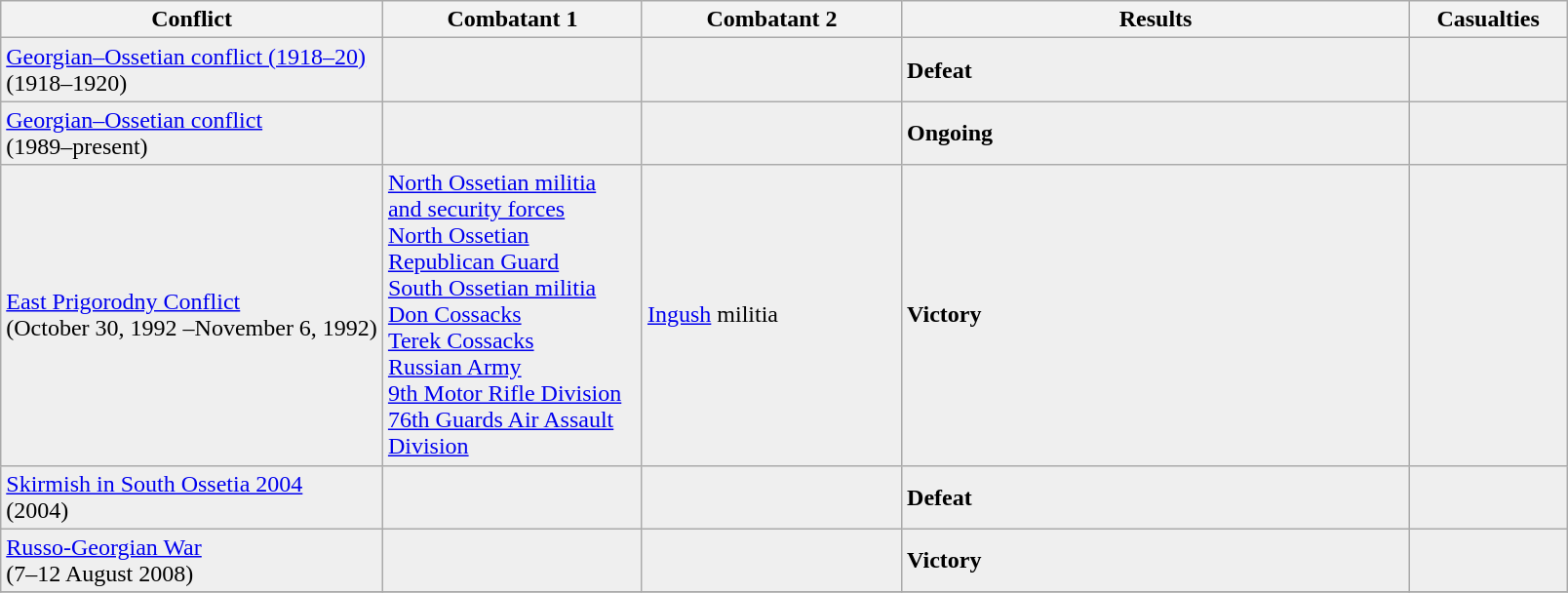<table class="wikitable">
<tr>
<th style= rowspan="1"><span>Conflict</span></th>
<th style= rowspan="1" width=170px><span>Combatant 1</span></th>
<th style= rowspan="1" width=170px><span>Combatant 2</span></th>
<th style= rowspan="1" width=340px><span>Results</span></th>
<th style= rowspan="1" width=100px><span><strong>Casualties</strong></span></th>
</tr>
<tr>
<td style="background:#efefef"><a href='#'>Georgian–Ossetian conflict (1918–20)</a><br>(1918–1920)</td>
<td style="background:#efefef"></td>
<td style="background:#efefef"></td>
<td style="background:#efefef"><strong>Defeat</strong></td>
<td style="background:#efefef"></td>
</tr>
<tr>
<td style="background:#efefef"><a href='#'>Georgian–Ossetian conflict</a><br>(1989–present)</td>
<td style="background:#efefef"><br></td>
<td style="background:#efefef"></td>
<td style="background:#efefef"><strong>Ongoing</strong></td>
<td style="background:#efefef"></td>
</tr>
<tr>
<td style="background:#efefef"><a href='#'>East Prigorodny Conflict</a><br>(October 30, 1992 –November 6, 1992)</td>
<td style="background:#efefef"> <a href='#'>North Ossetian militia<br>and security forces</a><br> <a href='#'>North Ossetian Republican Guard</a><br> <a href='#'>South Ossetian militia</a><br> <a href='#'>Don Cossacks</a><br> <a href='#'>Terek Cossacks</a><br> <a href='#'>Russian Army</a><br><a href='#'>9th Motor Rifle Division</a><br><a href='#'>76th Guards Air Assault Division</a></td>
<td style="background:#efefef"> <a href='#'>Ingush</a> militia</td>
<td style="background:#efefef"><strong>Victory</strong></td>
<td style="background:#efefef"></td>
</tr>
<tr>
<td style="background:#efefef"><a href='#'>Skirmish in South Ossetia 2004</a> <br>(2004)</td>
<td style="background:#efefef"><br></td>
<td style="background:#efefef"></td>
<td style="background:#efefef"><strong>Defeat</strong></td>
<td style="background:#efefef"></td>
</tr>
<tr>
<td style="background:#efefef"><a href='#'>Russo-Georgian War</a><br>(7–12 August 2008)</td>
<td style="background:#efefef"><br><br></td>
<td style="background:#efefef"></td>
<td style="background:#efefef"><strong>Victory</strong></td>
<td style="background:#efefef"></td>
</tr>
<tr>
</tr>
</table>
